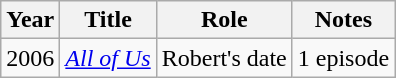<table class="wikitable sortable">
<tr>
<th>Year</th>
<th>Title</th>
<th>Role</th>
<th class="unsortable">Notes</th>
</tr>
<tr>
<td>2006</td>
<td><em><a href='#'>All of Us</a></em></td>
<td>Robert's date</td>
<td>1 episode</td>
</tr>
</table>
